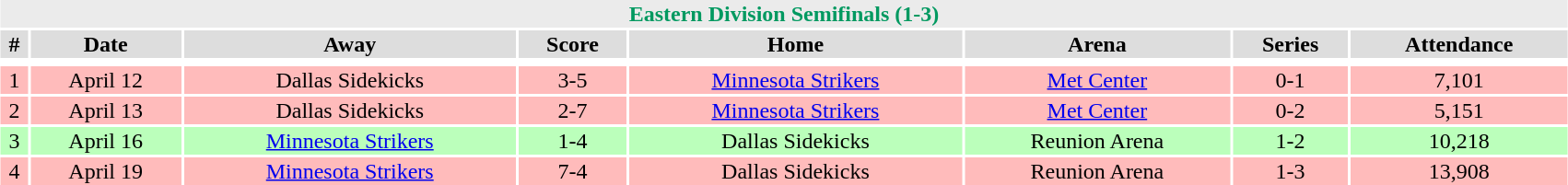<table class="toccolours collapsible collapsed" width=90% style="clear:both; margin:1.5em auto; text-align:center;">
<tr>
<th colspan=11 style="background:#EBEBEB; color:#009960;">Eastern Division Semifinals (1-3)</th>
</tr>
<tr align="center" bgcolor="#dddddd">
<td><strong>#</strong></td>
<td><strong>Date</strong></td>
<td><strong>Away</strong></td>
<td><strong>Score</strong></td>
<td><strong>Home</strong></td>
<td><strong>Arena</strong></td>
<td><strong>Series</strong></td>
<td><strong>Attendance</strong></td>
</tr>
<tr align="center" bgcolor="#ccffcc">
</tr>
<tr>
</tr>
<tr align="center" bgcolor="#ffbbbb">
<td>1</td>
<td>April 12</td>
<td>Dallas Sidekicks</td>
<td>3-5</td>
<td><a href='#'>Minnesota Strikers</a></td>
<td><a href='#'>Met Center</a></td>
<td>0-1</td>
<td>7,101</td>
</tr>
<tr align="center" bgcolor="#ffbbbb">
<td>2</td>
<td>April 13</td>
<td>Dallas Sidekicks</td>
<td>2-7</td>
<td><a href='#'>Minnesota Strikers</a></td>
<td><a href='#'>Met Center</a></td>
<td>0-2</td>
<td>5,151</td>
</tr>
<tr align="center" bgcolor="#bbffbb">
<td>3</td>
<td>April 16</td>
<td><a href='#'>Minnesota Strikers</a></td>
<td>1-4</td>
<td>Dallas Sidekicks</td>
<td>Reunion Arena</td>
<td>1-2</td>
<td>10,218</td>
</tr>
<tr align="center" bgcolor="#ffbbbb">
<td>4</td>
<td>April 19</td>
<td><a href='#'>Minnesota Strikers</a></td>
<td>7-4</td>
<td>Dallas Sidekicks</td>
<td>Reunion Arena</td>
<td>1-3</td>
<td>13,908</td>
</tr>
</table>
